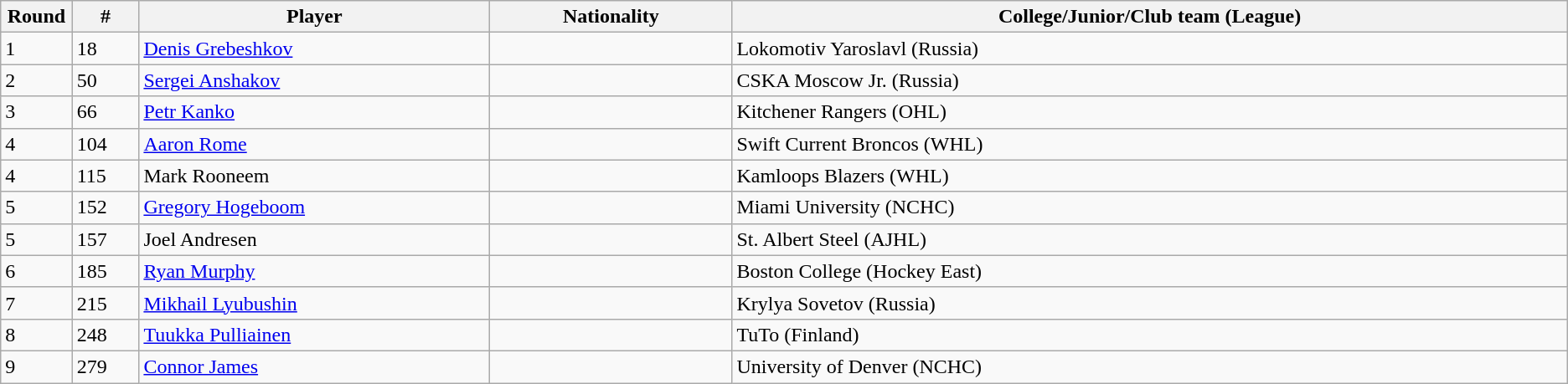<table class="wikitable">
<tr align="center">
<th bgcolor="#DDDDFF" width="4.0%">Round</th>
<th bgcolor="#DDDDFF" width="4.0%">#</th>
<th bgcolor="#DDDDFF" width="21.0%">Player</th>
<th bgcolor="#DDDDFF" width="14.5%">Nationality</th>
<th bgcolor="#DDDDFF" width="50.0%">College/Junior/Club team (League)</th>
</tr>
<tr>
<td>1</td>
<td>18</td>
<td><a href='#'>Denis Grebeshkov</a></td>
<td></td>
<td>Lokomotiv Yaroslavl (Russia)</td>
</tr>
<tr>
<td>2</td>
<td>50</td>
<td><a href='#'>Sergei Anshakov</a></td>
<td></td>
<td>CSKA Moscow Jr. (Russia)</td>
</tr>
<tr>
<td>3</td>
<td>66</td>
<td><a href='#'>Petr Kanko</a></td>
<td></td>
<td>Kitchener Rangers (OHL)</td>
</tr>
<tr>
<td>4</td>
<td>104</td>
<td><a href='#'>Aaron Rome</a></td>
<td></td>
<td>Swift Current Broncos (WHL)</td>
</tr>
<tr>
<td>4</td>
<td>115</td>
<td>Mark Rooneem</td>
<td></td>
<td>Kamloops Blazers (WHL)</td>
</tr>
<tr>
<td>5</td>
<td>152</td>
<td><a href='#'>Gregory Hogeboom</a></td>
<td></td>
<td>Miami University (NCHC)</td>
</tr>
<tr>
<td>5</td>
<td>157</td>
<td>Joel Andresen</td>
<td></td>
<td>St. Albert Steel (AJHL)</td>
</tr>
<tr>
<td>6</td>
<td>185</td>
<td><a href='#'>Ryan Murphy</a></td>
<td></td>
<td>Boston College (Hockey East)</td>
</tr>
<tr>
<td>7</td>
<td>215</td>
<td><a href='#'>Mikhail Lyubushin</a></td>
<td></td>
<td>Krylya Sovetov (Russia)</td>
</tr>
<tr>
<td>8</td>
<td>248</td>
<td><a href='#'>Tuukka Pulliainen</a></td>
<td></td>
<td>TuTo (Finland)</td>
</tr>
<tr>
<td>9</td>
<td>279</td>
<td><a href='#'>Connor James</a></td>
<td></td>
<td>University of Denver (NCHC)</td>
</tr>
</table>
